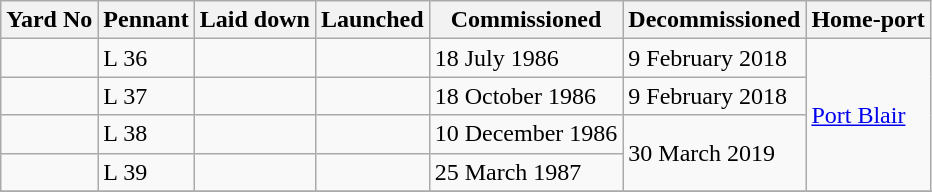<table class="wikitable">
<tr>
<th>Yard No</th>
<th>Pennant</th>
<th>Laid down</th>
<th>Launched</th>
<th>Commissioned</th>
<th>Decommissioned</th>
<th>Home-port</th>
</tr>
<tr>
<td></td>
<td>L 36</td>
<td></td>
<td></td>
<td>18 July 1986 </td>
<td>9 February 2018</td>
<td rowspan="4"><a href='#'>Port Blair</a></td>
</tr>
<tr>
<td></td>
<td>L 37</td>
<td></td>
<td></td>
<td>18 October 1986</td>
<td>9 February 2018</td>
</tr>
<tr>
<td></td>
<td>L 38</td>
<td></td>
<td></td>
<td>10 December 1986</td>
<td rowspan="2">30 March 2019</td>
</tr>
<tr>
<td></td>
<td>L 39</td>
<td></td>
<td></td>
<td>25 March 1987</td>
</tr>
<tr>
</tr>
</table>
